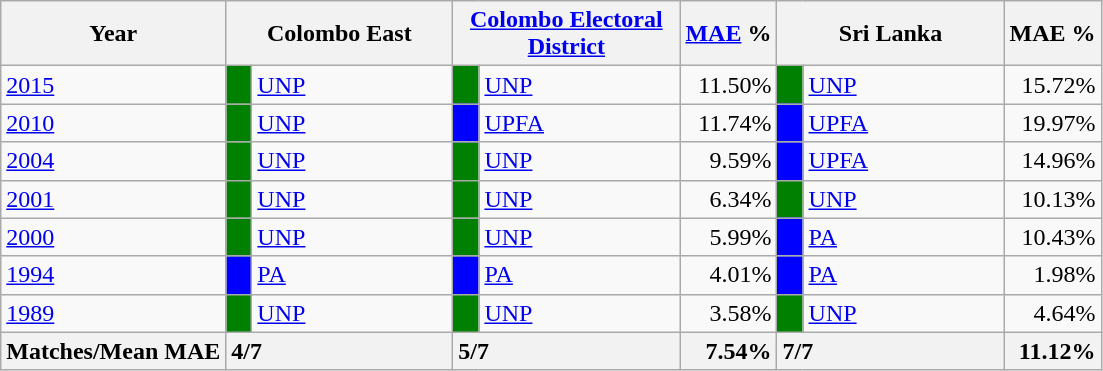<table class="wikitable">
<tr>
<th>Year</th>
<th colspan="2" width="144px">Colombo East</th>
<th colspan="2" width="144px"><a href='#'>Colombo Electoral District</a></th>
<th><a href='#'>MAE</a> %</th>
<th colspan="2" width="144px">Sri Lanka</th>
<th>MAE %</th>
</tr>
<tr>
<td><a href='#'>2015</a></td>
<td style="background-color:green;" width="10px"></td>
<td style="text-align:left;"><a href='#'>UNP</a></td>
<td style="background-color:green;" width="10px"></td>
<td style="text-align:left;"><a href='#'>UNP</a></td>
<td style="text-align:right;">11.50%</td>
<td style="background-color:green;" width="10px"></td>
<td style="text-align:left;"><a href='#'>UNP</a></td>
<td style="text-align:right;">15.72%</td>
</tr>
<tr>
<td><a href='#'>2010</a></td>
<td style="background-color:green;" width="10px"></td>
<td style="text-align:left;"><a href='#'>UNP</a></td>
<td style="background-color:blue;" width="10px"></td>
<td style="text-align:left;"><a href='#'>UPFA</a></td>
<td style="text-align:right;">11.74%</td>
<td style="background-color:blue;" width="10px"></td>
<td style="text-align:left;"><a href='#'>UPFA</a></td>
<td style="text-align:right;">19.97%</td>
</tr>
<tr>
<td><a href='#'>2004</a></td>
<td style="background-color:green;" width="10px"></td>
<td style="text-align:left;"><a href='#'>UNP</a></td>
<td style="background-color:green;" width="10px"></td>
<td style="text-align:left;"><a href='#'>UNP</a></td>
<td style="text-align:right;">9.59%</td>
<td style="background-color:blue;" width="10px"></td>
<td style="text-align:left;"><a href='#'>UPFA</a></td>
<td style="text-align:right;">14.96%</td>
</tr>
<tr>
<td><a href='#'>2001</a></td>
<td style="background-color:green;" width="10px"></td>
<td style="text-align:left;"><a href='#'>UNP</a></td>
<td style="background-color:green;" width="10px"></td>
<td style="text-align:left;"><a href='#'>UNP</a></td>
<td style="text-align:right;">6.34%</td>
<td style="background-color:green;" width="10px"></td>
<td style="text-align:left;"><a href='#'>UNP</a></td>
<td style="text-align:right;">10.13%</td>
</tr>
<tr>
<td><a href='#'>2000</a></td>
<td style="background-color:green;" width="10px"></td>
<td style="text-align:left;"><a href='#'>UNP</a></td>
<td style="background-color:green;" width="10px"></td>
<td style="text-align:left;"><a href='#'>UNP</a></td>
<td style="text-align:right;">5.99%</td>
<td style="background-color:blue;" width="10px"></td>
<td style="text-align:left;"><a href='#'>PA</a></td>
<td style="text-align:right;">10.43%</td>
</tr>
<tr>
<td><a href='#'>1994</a></td>
<td style="background-color:blue;" width="10px"></td>
<td style="text-align:left;"><a href='#'>PA</a></td>
<td style="background-color:blue;" width="10px"></td>
<td style="text-align:left;"><a href='#'>PA</a></td>
<td style="text-align:right;">4.01%</td>
<td style="background-color:blue;" width="10px"></td>
<td style="text-align:left;"><a href='#'>PA</a></td>
<td style="text-align:right;">1.98%</td>
</tr>
<tr>
<td><a href='#'>1989</a></td>
<td style="background-color:green;" width="10px"></td>
<td style="text-align:left;"><a href='#'>UNP</a></td>
<td style="background-color:green;" width="10px"></td>
<td style="text-align:left;"><a href='#'>UNP</a></td>
<td style="text-align:right;">3.58%</td>
<td style="background-color:green;" width="10px"></td>
<td style="text-align:left;"><a href='#'>UNP</a></td>
<td style="text-align:right;">4.64%</td>
</tr>
<tr>
<th>Matches/Mean MAE</th>
<th style="text-align:left;"colspan="2" width="144px">4/7</th>
<th style="text-align:left;"colspan="2" width="144px">5/7</th>
<th style="text-align:right;">7.54%</th>
<th style="text-align:left;"colspan="2" width="144px">7/7</th>
<th style="text-align:right;">11.12%</th>
</tr>
</table>
